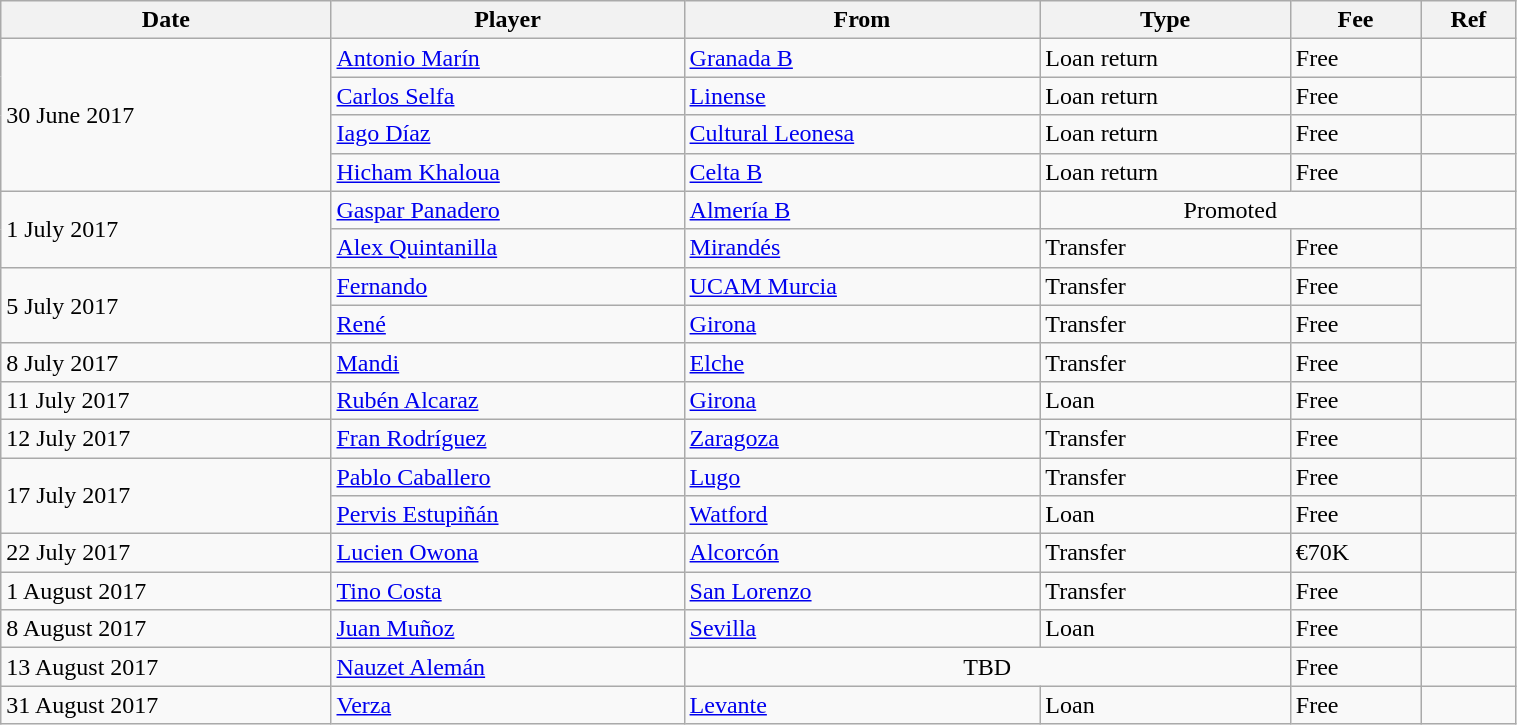<table class="wikitable" style="width:80%;">
<tr>
<th>Date</th>
<th>Player</th>
<th>From</th>
<th>Type</th>
<th>Fee</th>
<th>Ref</th>
</tr>
<tr>
<td rowspan="4">30 June 2017</td>
<td> <a href='#'>Antonio Marín</a></td>
<td> <a href='#'>Granada B</a></td>
<td>Loan return</td>
<td>Free</td>
<td></td>
</tr>
<tr>
<td> <a href='#'>Carlos Selfa</a></td>
<td> <a href='#'>Linense</a></td>
<td>Loan return</td>
<td>Free</td>
<td></td>
</tr>
<tr>
<td> <a href='#'>Iago Díaz</a></td>
<td> <a href='#'>Cultural Leonesa</a></td>
<td>Loan return</td>
<td>Free</td>
<td></td>
</tr>
<tr>
<td> <a href='#'>Hicham Khaloua</a></td>
<td> <a href='#'>Celta B</a></td>
<td>Loan return</td>
<td>Free</td>
<td></td>
</tr>
<tr>
<td rowspan="2">1 July 2017</td>
<td> <a href='#'>Gaspar Panadero</a></td>
<td> <a href='#'>Almería B</a></td>
<td colspan="2" style="text-align:center;">Promoted</td>
<td></td>
</tr>
<tr>
<td> <a href='#'>Alex Quintanilla</a></td>
<td> <a href='#'>Mirandés</a></td>
<td>Transfer</td>
<td>Free</td>
<td></td>
</tr>
<tr>
<td rowspan="2">5 July 2017</td>
<td> <a href='#'>Fernando</a></td>
<td> <a href='#'>UCAM Murcia</a></td>
<td>Transfer</td>
<td>Free</td>
<td rowspan="2"></td>
</tr>
<tr>
<td> <a href='#'>René</a></td>
<td> <a href='#'>Girona</a></td>
<td>Transfer</td>
<td>Free</td>
</tr>
<tr>
<td>8 July 2017</td>
<td> <a href='#'>Mandi</a></td>
<td> <a href='#'>Elche</a></td>
<td>Transfer</td>
<td>Free</td>
<td></td>
</tr>
<tr>
<td>11 July 2017</td>
<td> <a href='#'>Rubén Alcaraz</a></td>
<td> <a href='#'>Girona</a></td>
<td>Loan</td>
<td>Free</td>
<td></td>
</tr>
<tr>
<td>12 July 2017</td>
<td> <a href='#'>Fran Rodríguez</a></td>
<td> <a href='#'>Zaragoza</a></td>
<td>Transfer</td>
<td>Free</td>
<td></td>
</tr>
<tr>
<td rowspan="2">17 July 2017</td>
<td> <a href='#'>Pablo Caballero</a></td>
<td> <a href='#'>Lugo</a></td>
<td>Transfer</td>
<td>Free</td>
<td></td>
</tr>
<tr>
<td> <a href='#'>Pervis Estupiñán</a></td>
<td> <a href='#'>Watford</a></td>
<td>Loan</td>
<td>Free</td>
<td></td>
</tr>
<tr>
<td>22 July 2017</td>
<td> <a href='#'>Lucien Owona</a></td>
<td> <a href='#'>Alcorcón</a></td>
<td>Transfer</td>
<td>€70K</td>
<td></td>
</tr>
<tr>
<td>1 August 2017</td>
<td> <a href='#'>Tino Costa</a></td>
<td> <a href='#'>San Lorenzo</a></td>
<td>Transfer</td>
<td>Free</td>
<td></td>
</tr>
<tr>
<td>8 August 2017</td>
<td> <a href='#'>Juan Muñoz</a></td>
<td> <a href='#'>Sevilla</a></td>
<td>Loan</td>
<td>Free</td>
<td></td>
</tr>
<tr>
<td>13 August 2017</td>
<td> <a href='#'>Nauzet Alemán</a></td>
<td colspan="2" style="text-align:center;">TBD</td>
<td>Free</td>
<td></td>
</tr>
<tr>
<td>31 August 2017</td>
<td> <a href='#'>Verza</a></td>
<td> <a href='#'>Levante</a></td>
<td>Loan</td>
<td>Free</td>
<td></td>
</tr>
</table>
